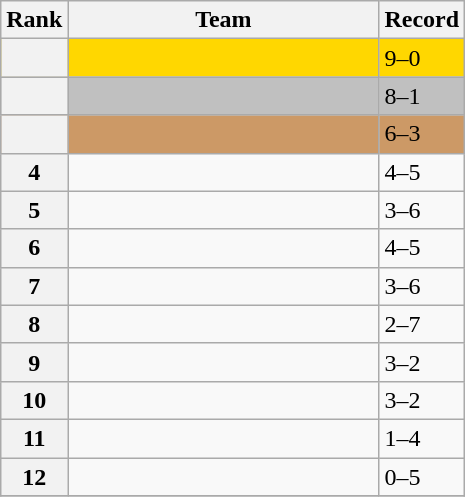<table class="wikitable">
<tr>
<th>Rank</th>
<th width=200px>Team</th>
<th>Record</th>
</tr>
<tr bgcolor=gold>
<th></th>
<td></td>
<td>9–0</td>
</tr>
<tr bgcolor=silver>
<th></th>
<td></td>
<td>8–1</td>
</tr>
<tr bgcolor=cc9966>
<th></th>
<td></td>
<td>6–3</td>
</tr>
<tr>
<th>4</th>
<td></td>
<td>4–5</td>
</tr>
<tr>
<th>5</th>
<td></td>
<td>3–6</td>
</tr>
<tr>
<th>6</th>
<td></td>
<td>4–5</td>
</tr>
<tr>
<th>7</th>
<td></td>
<td>3–6</td>
</tr>
<tr>
<th>8</th>
<td></td>
<td>2–7</td>
</tr>
<tr>
<th>9</th>
<td></td>
<td>3–2</td>
</tr>
<tr>
<th>10</th>
<td></td>
<td>3–2</td>
</tr>
<tr>
<th>11</th>
<td></td>
<td>1–4</td>
</tr>
<tr>
<th>12</th>
<td></td>
<td>0–5</td>
</tr>
<tr>
</tr>
</table>
